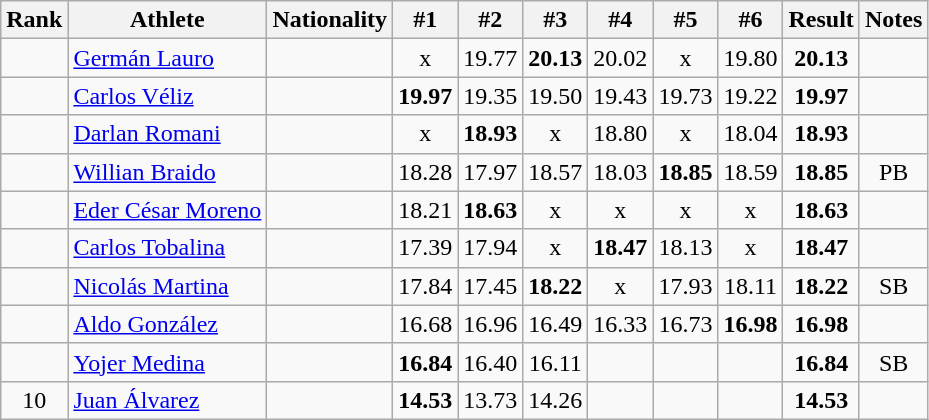<table class="wikitable sortable" style="text-align:center">
<tr>
<th>Rank</th>
<th>Athlete</th>
<th>Nationality</th>
<th>#1</th>
<th>#2</th>
<th>#3</th>
<th>#4</th>
<th>#5</th>
<th>#6</th>
<th>Result</th>
<th>Notes</th>
</tr>
<tr>
<td></td>
<td align="left"><a href='#'>Germán Lauro</a></td>
<td align=left></td>
<td>x</td>
<td>19.77</td>
<td><strong>20.13</strong></td>
<td>20.02</td>
<td>x</td>
<td>19.80</td>
<td><strong>20.13</strong></td>
<td></td>
</tr>
<tr>
<td></td>
<td align="left"><a href='#'>Carlos Véliz</a></td>
<td align=left></td>
<td><strong>19.97</strong></td>
<td>19.35</td>
<td>19.50</td>
<td>19.43</td>
<td>19.73</td>
<td>19.22</td>
<td><strong>19.97</strong></td>
<td></td>
</tr>
<tr>
<td></td>
<td align="left"><a href='#'>Darlan Romani</a></td>
<td align=left></td>
<td>x</td>
<td><strong>18.93</strong></td>
<td>x</td>
<td>18.80</td>
<td>x</td>
<td>18.04</td>
<td><strong>18.93</strong></td>
<td></td>
</tr>
<tr>
<td></td>
<td align="left"><a href='#'>Willian Braido</a></td>
<td align=left></td>
<td>18.28</td>
<td>17.97</td>
<td>18.57</td>
<td>18.03</td>
<td><strong>18.85</strong></td>
<td>18.59</td>
<td><strong>18.85</strong></td>
<td>PB</td>
</tr>
<tr>
<td></td>
<td align="left"><a href='#'>Eder César Moreno</a></td>
<td align=left></td>
<td>18.21</td>
<td><strong>18.63</strong></td>
<td>x</td>
<td>x</td>
<td>x</td>
<td>x</td>
<td><strong>18.63</strong></td>
<td></td>
</tr>
<tr>
<td></td>
<td align="left"><a href='#'>Carlos Tobalina</a></td>
<td align=left></td>
<td>17.39</td>
<td>17.94</td>
<td>x</td>
<td><strong>18.47</strong></td>
<td>18.13</td>
<td>x</td>
<td><strong>18.47</strong></td>
<td></td>
</tr>
<tr>
<td></td>
<td align="left"><a href='#'>Nicolás Martina</a></td>
<td align=left></td>
<td>17.84</td>
<td>17.45</td>
<td><strong>18.22</strong></td>
<td>x</td>
<td>17.93</td>
<td>18.11</td>
<td><strong>18.22</strong></td>
<td>SB</td>
</tr>
<tr>
<td></td>
<td align="left"><a href='#'>Aldo González</a></td>
<td align=left></td>
<td>16.68</td>
<td>16.96</td>
<td>16.49</td>
<td>16.33</td>
<td>16.73</td>
<td><strong>16.98</strong></td>
<td><strong>16.98</strong></td>
<td></td>
</tr>
<tr>
<td></td>
<td align="left"><a href='#'>Yojer Medina</a></td>
<td align=left></td>
<td><strong>16.84</strong></td>
<td>16.40</td>
<td>16.11</td>
<td></td>
<td></td>
<td></td>
<td><strong>16.84</strong></td>
<td>SB</td>
</tr>
<tr>
<td>10</td>
<td align="left"><a href='#'>Juan Álvarez</a></td>
<td align=left></td>
<td><strong>14.53</strong></td>
<td>13.73</td>
<td>14.26</td>
<td></td>
<td></td>
<td></td>
<td><strong>14.53</strong></td>
<td></td>
</tr>
</table>
